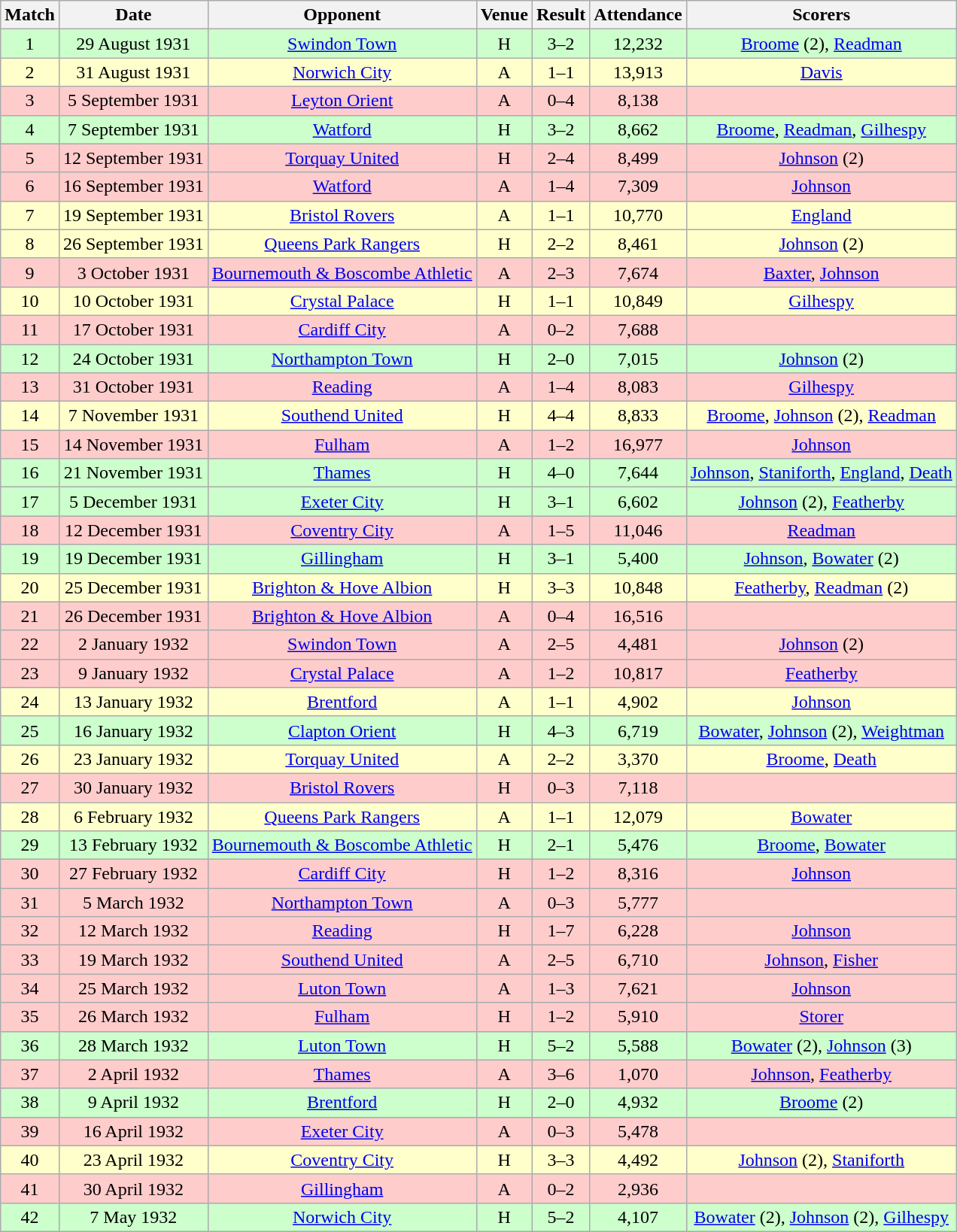<table class="wikitable" style="font-size:100%; text-align:center">
<tr>
<th>Match</th>
<th>Date</th>
<th>Opponent</th>
<th>Venue</th>
<th>Result</th>
<th>Attendance</th>
<th>Scorers</th>
</tr>
<tr style="background: #CCFFCC;">
<td>1</td>
<td>29 August 1931</td>
<td><a href='#'>Swindon Town</a></td>
<td>H</td>
<td>3–2</td>
<td>12,232</td>
<td><a href='#'>Broome</a> (2), <a href='#'>Readman</a></td>
</tr>
<tr style="background: #FFFFCC;">
<td>2</td>
<td>31 August 1931</td>
<td><a href='#'>Norwich City</a></td>
<td>A</td>
<td>1–1</td>
<td>13,913</td>
<td><a href='#'>Davis</a></td>
</tr>
<tr style="background: #FFCCCC;">
<td>3</td>
<td>5 September 1931</td>
<td><a href='#'>Leyton Orient</a></td>
<td>A</td>
<td>0–4</td>
<td>8,138</td>
<td></td>
</tr>
<tr style="background: #CCFFCC;">
<td>4</td>
<td>7 September 1931</td>
<td><a href='#'>Watford</a></td>
<td>H</td>
<td>3–2</td>
<td>8,662</td>
<td><a href='#'>Broome</a>, <a href='#'>Readman</a>, <a href='#'>Gilhespy</a></td>
</tr>
<tr style="background: #FFCCCC;">
<td>5</td>
<td>12 September 1931</td>
<td><a href='#'>Torquay United</a></td>
<td>H</td>
<td>2–4</td>
<td>8,499</td>
<td><a href='#'>Johnson</a> (2)</td>
</tr>
<tr style="background: #FFCCCC;">
<td>6</td>
<td>16 September 1931</td>
<td><a href='#'>Watford</a></td>
<td>A</td>
<td>1–4</td>
<td>7,309</td>
<td><a href='#'>Johnson</a></td>
</tr>
<tr style="background: #FFFFCC;">
<td>7</td>
<td>19 September 1931</td>
<td><a href='#'>Bristol Rovers</a></td>
<td>A</td>
<td>1–1</td>
<td>10,770</td>
<td><a href='#'>England</a></td>
</tr>
<tr style="background: #FFFFCC;">
<td>8</td>
<td>26 September 1931</td>
<td><a href='#'>Queens Park Rangers</a></td>
<td>H</td>
<td>2–2</td>
<td>8,461</td>
<td><a href='#'>Johnson</a> (2)</td>
</tr>
<tr style="background: #FFCCCC;">
<td>9</td>
<td>3 October 1931</td>
<td><a href='#'>Bournemouth & Boscombe Athletic</a></td>
<td>A</td>
<td>2–3</td>
<td>7,674</td>
<td><a href='#'>Baxter</a>, <a href='#'>Johnson</a></td>
</tr>
<tr style="background: #FFFFCC;">
<td>10</td>
<td>10 October 1931</td>
<td><a href='#'>Crystal Palace</a></td>
<td>H</td>
<td>1–1</td>
<td>10,849</td>
<td><a href='#'>Gilhespy</a></td>
</tr>
<tr style="background: #FFCCCC;">
<td>11</td>
<td>17 October 1931</td>
<td><a href='#'>Cardiff City</a></td>
<td>A</td>
<td>0–2</td>
<td>7,688</td>
<td></td>
</tr>
<tr style="background: #CCFFCC;">
<td>12</td>
<td>24 October 1931</td>
<td><a href='#'>Northampton Town</a></td>
<td>H</td>
<td>2–0</td>
<td>7,015</td>
<td><a href='#'>Johnson</a> (2)</td>
</tr>
<tr style="background: #FFCCCC;">
<td>13</td>
<td>31 October 1931</td>
<td><a href='#'>Reading</a></td>
<td>A</td>
<td>1–4</td>
<td>8,083</td>
<td><a href='#'>Gilhespy</a></td>
</tr>
<tr style="background: #FFFFCC;">
<td>14</td>
<td>7 November 1931</td>
<td><a href='#'>Southend United</a></td>
<td>H</td>
<td>4–4</td>
<td>8,833</td>
<td><a href='#'>Broome</a>, <a href='#'>Johnson</a> (2), <a href='#'>Readman</a></td>
</tr>
<tr style="background: #FFCCCC;">
<td>15</td>
<td>14 November 1931</td>
<td><a href='#'>Fulham</a></td>
<td>A</td>
<td>1–2</td>
<td>16,977</td>
<td><a href='#'>Johnson</a></td>
</tr>
<tr style="background: #CCFFCC;">
<td>16</td>
<td>21 November 1931</td>
<td><a href='#'>Thames</a></td>
<td>H</td>
<td>4–0</td>
<td>7,644</td>
<td><a href='#'>Johnson</a>, <a href='#'>Staniforth</a>, <a href='#'>England</a>, <a href='#'>Death</a></td>
</tr>
<tr style="background: #CCFFCC;">
<td>17</td>
<td>5 December 1931</td>
<td><a href='#'>Exeter City</a></td>
<td>H</td>
<td>3–1</td>
<td>6,602</td>
<td><a href='#'>Johnson</a> (2), <a href='#'>Featherby</a></td>
</tr>
<tr style="background: #FFCCCC;">
<td>18</td>
<td>12 December 1931</td>
<td><a href='#'>Coventry City</a></td>
<td>A</td>
<td>1–5</td>
<td>11,046</td>
<td><a href='#'>Readman</a></td>
</tr>
<tr style="background: #CCFFCC;">
<td>19</td>
<td>19 December 1931</td>
<td><a href='#'>Gillingham</a></td>
<td>H</td>
<td>3–1</td>
<td>5,400</td>
<td><a href='#'>Johnson</a>, <a href='#'>Bowater</a> (2)</td>
</tr>
<tr style="background: #FFFFCC;">
<td>20</td>
<td>25 December 1931</td>
<td><a href='#'>Brighton & Hove Albion</a></td>
<td>H</td>
<td>3–3</td>
<td>10,848</td>
<td><a href='#'>Featherby</a>, <a href='#'>Readman</a> (2)</td>
</tr>
<tr style="background: #FFCCCC;">
<td>21</td>
<td>26 December 1931</td>
<td><a href='#'>Brighton & Hove Albion</a></td>
<td>A</td>
<td>0–4</td>
<td>16,516</td>
<td></td>
</tr>
<tr style="background: #FFCCCC;">
<td>22</td>
<td>2 January 1932</td>
<td><a href='#'>Swindon Town</a></td>
<td>A</td>
<td>2–5</td>
<td>4,481</td>
<td><a href='#'>Johnson</a> (2)</td>
</tr>
<tr style="background: #FFCCCC;">
<td>23</td>
<td>9 January 1932</td>
<td><a href='#'>Crystal Palace</a></td>
<td>A</td>
<td>1–2</td>
<td>10,817</td>
<td><a href='#'>Featherby</a></td>
</tr>
<tr style="background: #FFFFCC;">
<td>24</td>
<td>13 January 1932</td>
<td><a href='#'>Brentford</a></td>
<td>A</td>
<td>1–1</td>
<td>4,902</td>
<td><a href='#'>Johnson</a></td>
</tr>
<tr style="background: #CCFFCC;">
<td>25</td>
<td>16 January 1932</td>
<td><a href='#'>Clapton Orient</a></td>
<td>H</td>
<td>4–3</td>
<td>6,719</td>
<td><a href='#'>Bowater</a>, <a href='#'>Johnson</a> (2), <a href='#'>Weightman</a></td>
</tr>
<tr style="background: #FFFFCC;">
<td>26</td>
<td>23 January 1932</td>
<td><a href='#'>Torquay United</a></td>
<td>A</td>
<td>2–2</td>
<td>3,370</td>
<td><a href='#'>Broome</a>, <a href='#'>Death</a></td>
</tr>
<tr style="background: #FFCCCC;">
<td>27</td>
<td>30 January 1932</td>
<td><a href='#'>Bristol Rovers</a></td>
<td>H</td>
<td>0–3</td>
<td>7,118</td>
<td></td>
</tr>
<tr style="background: #FFFFCC;">
<td>28</td>
<td>6 February 1932</td>
<td><a href='#'>Queens Park Rangers</a></td>
<td>A</td>
<td>1–1</td>
<td>12,079</td>
<td><a href='#'>Bowater</a></td>
</tr>
<tr style="background: #CCFFCC;">
<td>29</td>
<td>13 February 1932</td>
<td><a href='#'>Bournemouth & Boscombe Athletic</a></td>
<td>H</td>
<td>2–1</td>
<td>5,476</td>
<td><a href='#'>Broome</a>, <a href='#'>Bowater</a></td>
</tr>
<tr style="background: #FFCCCC;">
<td>30</td>
<td>27 February 1932</td>
<td><a href='#'>Cardiff City</a></td>
<td>H</td>
<td>1–2</td>
<td>8,316</td>
<td><a href='#'>Johnson</a></td>
</tr>
<tr style="background: #FFCCCC;">
<td>31</td>
<td>5 March 1932</td>
<td><a href='#'>Northampton Town</a></td>
<td>A</td>
<td>0–3</td>
<td>5,777</td>
<td></td>
</tr>
<tr style="background: #FFCCCC;">
<td>32</td>
<td>12 March 1932</td>
<td><a href='#'>Reading</a></td>
<td>H</td>
<td>1–7</td>
<td>6,228</td>
<td><a href='#'>Johnson</a></td>
</tr>
<tr style="background: #FFCCCC;">
<td>33</td>
<td>19 March 1932</td>
<td><a href='#'>Southend United</a></td>
<td>A</td>
<td>2–5</td>
<td>6,710</td>
<td><a href='#'>Johnson</a>, <a href='#'>Fisher</a></td>
</tr>
<tr style="background: #FFCCCC;">
<td>34</td>
<td>25 March 1932</td>
<td><a href='#'>Luton Town</a></td>
<td>A</td>
<td>1–3</td>
<td>7,621</td>
<td><a href='#'>Johnson</a></td>
</tr>
<tr style="background: #FFCCCC;">
<td>35</td>
<td>26 March 1932</td>
<td><a href='#'>Fulham</a></td>
<td>H</td>
<td>1–2</td>
<td>5,910</td>
<td><a href='#'>Storer</a></td>
</tr>
<tr style="background: #CCFFCC;">
<td>36</td>
<td>28 March 1932</td>
<td><a href='#'>Luton Town</a></td>
<td>H</td>
<td>5–2</td>
<td>5,588</td>
<td><a href='#'>Bowater</a> (2), <a href='#'>Johnson</a> (3)</td>
</tr>
<tr style="background: #FFCCCC;">
<td>37</td>
<td>2 April 1932</td>
<td><a href='#'>Thames</a></td>
<td>A</td>
<td>3–6</td>
<td>1,070</td>
<td><a href='#'>Johnson</a>, <a href='#'>Featherby</a></td>
</tr>
<tr style="background: #CCFFCC;">
<td>38</td>
<td>9 April 1932</td>
<td><a href='#'>Brentford</a></td>
<td>H</td>
<td>2–0</td>
<td>4,932</td>
<td><a href='#'>Broome</a> (2)</td>
</tr>
<tr style="background: #FFCCCC;">
<td>39</td>
<td>16 April 1932</td>
<td><a href='#'>Exeter City</a></td>
<td>A</td>
<td>0–3</td>
<td>5,478</td>
<td></td>
</tr>
<tr style="background: #FFFFCC;">
<td>40</td>
<td>23 April 1932</td>
<td><a href='#'>Coventry City</a></td>
<td>H</td>
<td>3–3</td>
<td>4,492</td>
<td><a href='#'>Johnson</a> (2), <a href='#'>Staniforth</a></td>
</tr>
<tr style="background: #FFCCCC;">
<td>41</td>
<td>30 April 1932</td>
<td><a href='#'>Gillingham</a></td>
<td>A</td>
<td>0–2</td>
<td>2,936</td>
<td></td>
</tr>
<tr style="background: #CCFFCC;">
<td>42</td>
<td>7 May 1932</td>
<td><a href='#'>Norwich City</a></td>
<td>H</td>
<td>5–2</td>
<td>4,107</td>
<td><a href='#'>Bowater</a> (2), <a href='#'>Johnson</a> (2), <a href='#'>Gilhespy</a></td>
</tr>
</table>
